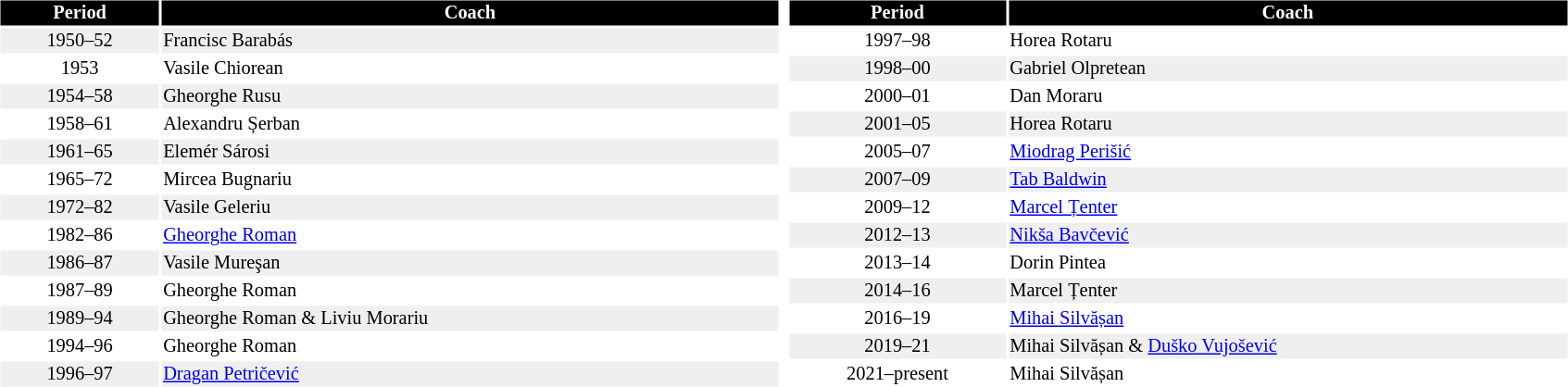<table width="90%">
<tr>
<td width="25%" valign="top" align="center"><br><table style="font-size:85%; width:100%">
<tr style="color:white; background:black;">
<th>Period</th>
<th>Coach</th>
</tr>
<tr bgcolor=#EFEFEF>
<td align="center">1950–52</td>
<td> Francisc Barabás</td>
</tr>
<tr>
<td align="center">1953</td>
<td> Vasile Chiorean</td>
</tr>
<tr bgcolor=#EFEFEF>
<td align="center">1954–58</td>
<td> Gheorghe Rusu</td>
</tr>
<tr>
<td align="center">1958–61</td>
<td> Alexandru Șerban</td>
</tr>
<tr bgcolor=#EFEFEF>
<td align="center">1961–65</td>
<td> Elemér Sárosi</td>
</tr>
<tr>
<td align="center">1965–72</td>
<td> Mircea Bugnariu</td>
</tr>
<tr bgcolor=#EFEFEF>
<td align="center">1972–82</td>
<td> Vasile Geleriu</td>
</tr>
<tr>
<td align="center">1982–86</td>
<td> <a href='#'>Gheorghe Roman</a></td>
</tr>
<tr bgcolor=#EFEFEF>
<td align="center">1986–87</td>
<td> Vasile Mureşan</td>
</tr>
<tr>
<td align="center">1987–89</td>
<td> Gheorghe Roman</td>
</tr>
<tr bgcolor=#EFEFEF>
<td align="center">1989–94</td>
<td> Gheorghe Roman & Liviu Morariu</td>
</tr>
<tr>
<td align="center">1994–96</td>
<td> Gheorghe Roman</td>
</tr>
<tr bgcolor=#EFEFEF>
<td align="center">1996–97</td>
<td> <a href='#'>Dragan Petričević</a></td>
</tr>
</table>
</td>
<td width="25%" valign="top" align="center"><br><table style="font-size:85%; width:100%">
<tr style="color:white; background:Black;">
<th>Period</th>
<th>Coach</th>
</tr>
<tr>
<td align="center">1997–98</td>
<td> Horea Rotaru</td>
</tr>
<tr bgcolor=#EFEFEF>
<td align="center">1998–00</td>
<td> Gabriel Olpretean</td>
</tr>
<tr>
<td align="center">2000–01</td>
<td> Dan Moraru</td>
</tr>
<tr bgcolor=#EFEFEF>
<td align="center">2001–05</td>
<td> Horea Rotaru</td>
</tr>
<tr>
<td align="center">2005–07</td>
<td> <a href='#'>Miodrag Perišić</a></td>
</tr>
<tr bgcolor=#EFEFEF>
<td align="center">2007–09</td>
<td> <a href='#'>Tab Baldwin</a></td>
</tr>
<tr>
<td align="center">2009–12</td>
<td> <a href='#'>Marcel Țenter</a></td>
</tr>
<tr bgcolor=#EFEFEF>
<td align="center">2012–13</td>
<td> <a href='#'>Nikša Bavčević</a></td>
</tr>
<tr>
<td align="center">2013–14</td>
<td> Dorin Pintea</td>
</tr>
<tr bgcolor=#EFEFEF>
<td align="center">2014–16</td>
<td> Marcel Țenter</td>
</tr>
<tr>
<td align="center">2016–19</td>
<td> <a href='#'>Mihai Silvășan</a></td>
</tr>
<tr bgcolor=#EFEFEF>
<td align="center">2019–21</td>
<td> Mihai Silvășan &  <a href='#'>Duško Vujošević</a></td>
</tr>
<tr>
<td align="center">2021–present</td>
<td> Mihai Silvășan</td>
</tr>
</table>
</td>
</tr>
</table>
